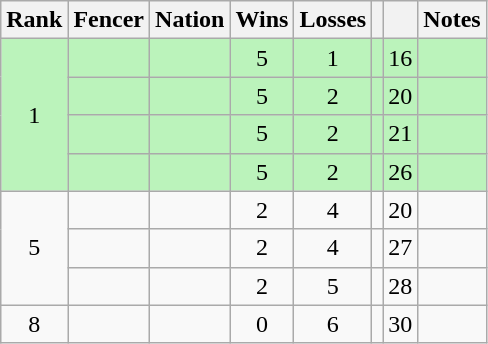<table class="wikitable sortable" style="text-align: center;">
<tr>
<th>Rank</th>
<th>Fencer</th>
<th>Nation</th>
<th>Wins</th>
<th>Losses</th>
<th></th>
<th></th>
<th>Notes</th>
</tr>
<tr style="background:#bbf3bb;">
<td rowspan=4>1</td>
<td align=left></td>
<td align=left></td>
<td>5</td>
<td>1</td>
<td></td>
<td>16</td>
<td></td>
</tr>
<tr style="background:#bbf3bb;">
<td align=left></td>
<td align=left></td>
<td>5</td>
<td>2</td>
<td></td>
<td>20</td>
<td></td>
</tr>
<tr style="background:#bbf3bb;">
<td align=left></td>
<td align=left></td>
<td>5</td>
<td>2</td>
<td></td>
<td>21</td>
<td></td>
</tr>
<tr style="background:#bbf3bb;">
<td align=left></td>
<td align=left></td>
<td>5</td>
<td>2</td>
<td></td>
<td>26</td>
<td></td>
</tr>
<tr>
<td rowspan=3>5</td>
<td align=left></td>
<td align=left></td>
<td>2</td>
<td>4</td>
<td></td>
<td>20</td>
<td></td>
</tr>
<tr>
<td align=left></td>
<td align=left></td>
<td>2</td>
<td>4</td>
<td></td>
<td>27</td>
<td></td>
</tr>
<tr>
<td align=left></td>
<td align=left></td>
<td>2</td>
<td>5</td>
<td></td>
<td>28</td>
<td></td>
</tr>
<tr>
<td>8</td>
<td align=left></td>
<td align=left></td>
<td>0</td>
<td>6</td>
<td></td>
<td>30</td>
<td></td>
</tr>
</table>
